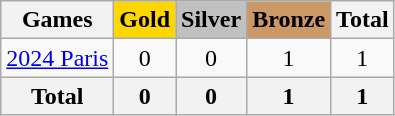<table class="wikitable sortable" style="text-align:center">
<tr>
<th>Games</th>
<th style="background-color:gold;">Gold</th>
<th style="background-color:silver;">Silver</th>
<th style="background-color:#c96;">Bronze</th>
<th>Total</th>
</tr>
<tr>
<td align=left> <a href='#'>2024 Paris</a></td>
<td>0</td>
<td>0</td>
<td>1</td>
<td>1</td>
</tr>
<tr>
<th>Total</th>
<th>0</th>
<th>0</th>
<th>1</th>
<th>1</th>
</tr>
</table>
